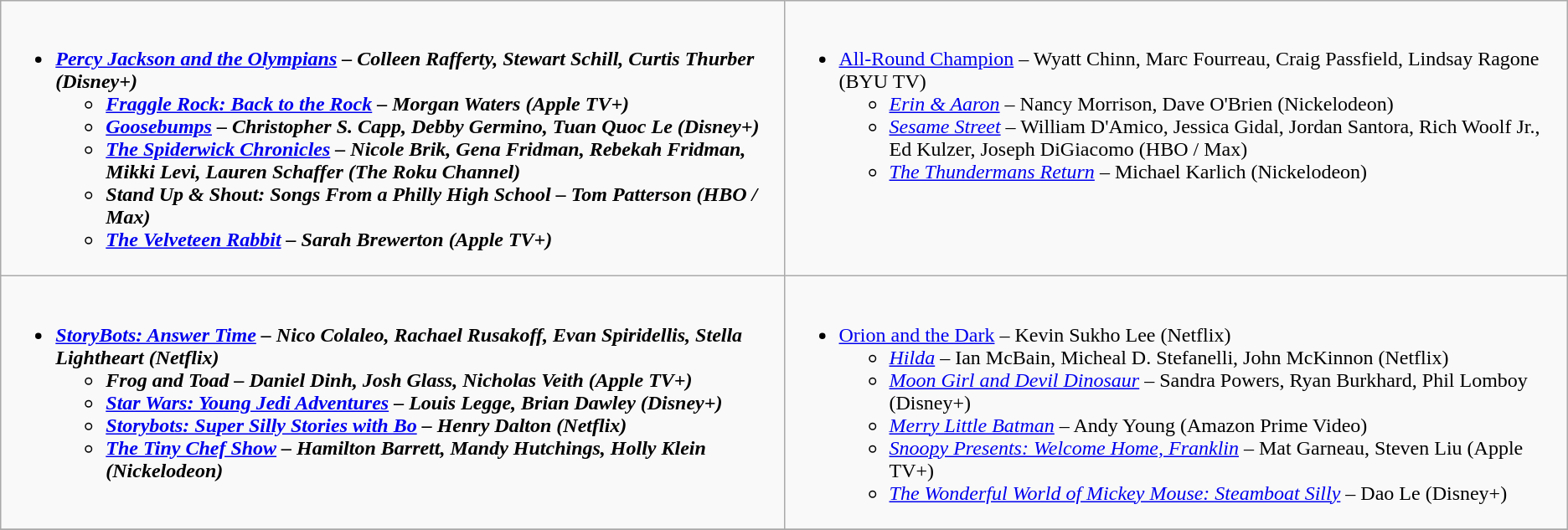<table class=wikitable>
<tr>
<td style="vertical-align:top;" width="50%"><br><ul><li><strong><em><a href='#'>Percy Jackson and the Olympians</a><em> – Colleen Rafferty, Stewart Schill, Curtis Thurber (Disney+)<strong><ul><li></em><a href='#'>Fraggle Rock: Back to the Rock</a><em> – Morgan Waters (Apple TV+)</li><li></em><a href='#'>Goosebumps</a><em> – Christopher S. Capp, Debby Germino, Tuan Quoc Le (Disney+)</li><li></em><a href='#'>The Spiderwick Chronicles</a><em> – Nicole Brik, Gena Fridman, Rebekah Fridman, Mikki Levi, Lauren Schaffer (The Roku Channel)</li><li></em>Stand Up & Shout: Songs From a Philly High School<em> – Tom Patterson (HBO / Max)</li><li></em><a href='#'>The Velveteen Rabbit</a><em> – Sarah Brewerton (Apple TV+)</li></ul></li></ul></td>
<td style="vertical-align:top;" width="50%"><br><ul><li></em></strong><a href='#'>All-Round Champion</a></em> – Wyatt Chinn, Marc Fourreau, Craig Passfield, Lindsay Ragone (BYU TV)</strong><ul><li><em><a href='#'>Erin & Aaron</a></em> – Nancy Morrison, Dave O'Brien (Nickelodeon)</li><li><em><a href='#'>Sesame Street</a></em> – William D'Amico, Jessica Gidal, Jordan Santora, Rich Woolf Jr., Ed Kulzer, Joseph DiGiacomo (HBO / Max)</li><li><em><a href='#'>The Thundermans Return</a></em> – Michael Karlich (Nickelodeon)</li></ul></li></ul></td>
</tr>
<tr>
<td style="vertical-align:top;" width="50%"><br><ul><li><strong><em><a href='#'>StoryBots: Answer Time</a><em> – Nico Colaleo, Rachael Rusakoff, Evan Spiridellis, Stella Lightheart (Netflix)<strong><ul><li></em>Frog and Toad<em> – Daniel Dinh, Josh Glass, Nicholas Veith (Apple TV+)</li><li></em><a href='#'>Star Wars: Young Jedi Adventures</a><em> – Louis Legge, Brian Dawley (Disney+)</li><li></em><a href='#'>Storybots: Super Silly Stories with Bo</a><em> – Henry Dalton (Netflix)</li><li></em><a href='#'>The Tiny Chef Show</a><em> – Hamilton Barrett, Mandy Hutchings, Holly Klein (Nickelodeon)</li></ul></li></ul></td>
<td style="vertical-align:top;" width="50%"><br><ul><li></em></strong><a href='#'>Orion and the Dark</a></em> – Kevin Sukho Lee (Netflix)</strong><ul><li><em><a href='#'>Hilda</a></em> – Ian McBain, Micheal D. Stefanelli, John McKinnon (Netflix)</li><li><em><a href='#'>Moon Girl and Devil Dinosaur</a></em> – Sandra Powers, Ryan Burkhard, Phil Lomboy (Disney+)</li><li><em><a href='#'>Merry Little Batman</a></em> – Andy Young (Amazon Prime Video)</li><li><em><a href='#'>Snoopy Presents: Welcome Home, Franklin</a></em> –  Mat Garneau, Steven Liu (Apple TV+)</li><li><em><a href='#'>The Wonderful World of Mickey Mouse: Steamboat Silly</a></em> – Dao Le (Disney+)</li></ul></li></ul></td>
</tr>
<tr>
</tr>
</table>
